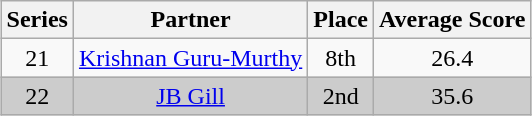<table class="wikitable sortable" style="margin:auto; text-align:center;">
<tr>
<th>Series</th>
<th>Partner</th>
<th>Place</th>
<th>Average Score</th>
</tr>
<tr>
<td>21</td>
<td><a href='#'>Krishnan Guru-Murthy</a></td>
<td>8th</td>
<td>26.4</td>
</tr>
<tr style="text-align:center; background:#ccc;">
<td>22</td>
<td><a href='#'>JB Gill</a></td>
<td>2nd</td>
<td>35.6</td>
</tr>
</table>
